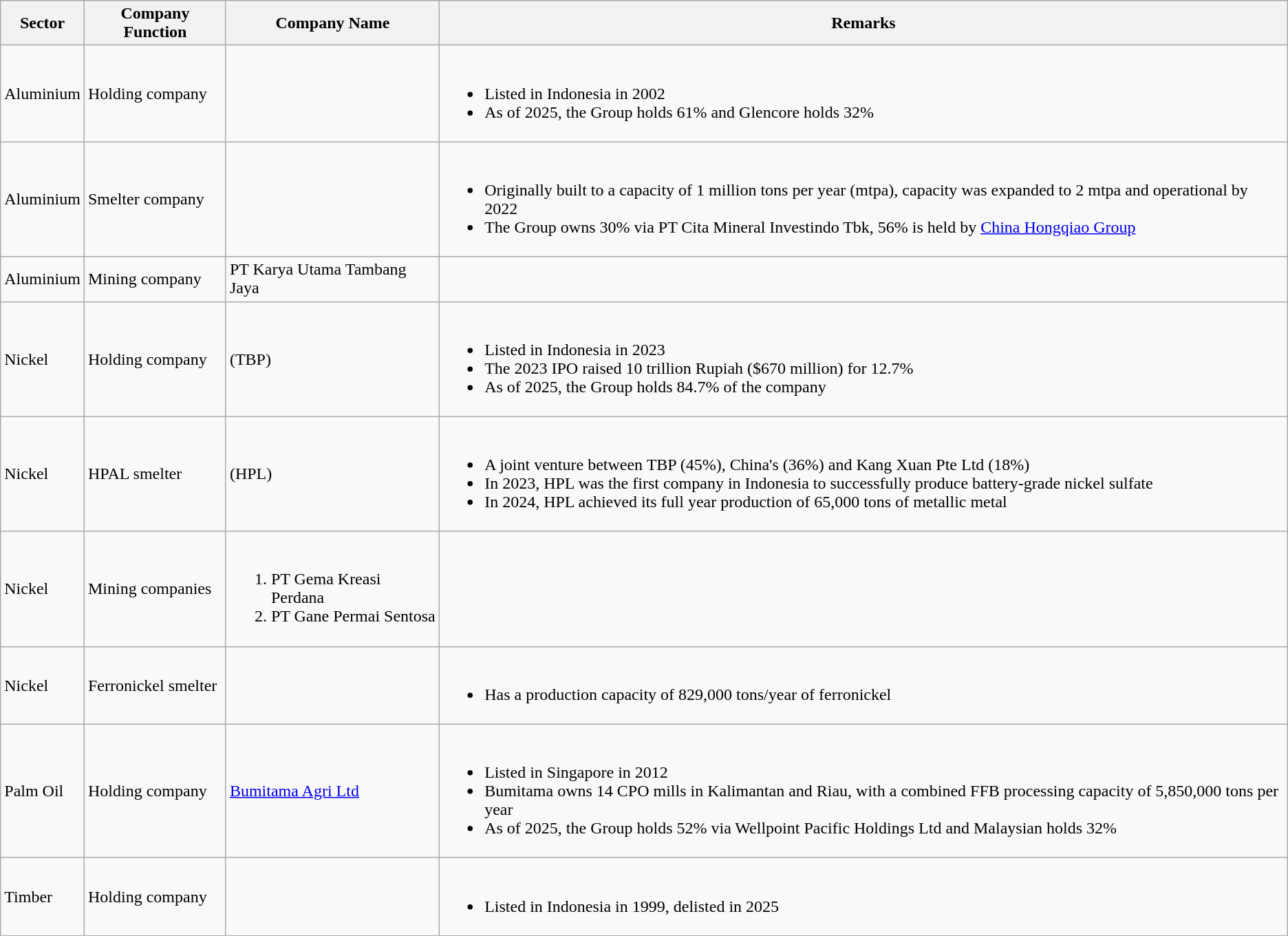<table class="wikitable sortable">
<tr>
<th>Sector</th>
<th>Company Function</th>
<th>Company Name</th>
<th>Remarks</th>
</tr>
<tr>
<td>Aluminium</td>
<td>Holding company</td>
<td></td>
<td><br><ul><li>Listed in Indonesia in 2002</li><li>As of 2025, the Group holds 61% and Glencore holds 32%</li></ul></td>
</tr>
<tr>
<td>Aluminium</td>
<td>Smelter company</td>
<td></td>
<td><br><ul><li>Originally built to a capacity of 1 million tons per year (mtpa), capacity was expanded to 2 mtpa and operational by 2022</li><li>The Group owns 30% via PT Cita Mineral Investindo Tbk, 56% is held by <a href='#'>China Hongqiao Group</a></li></ul></td>
</tr>
<tr>
<td>Aluminium</td>
<td>Mining company</td>
<td>PT Karya Utama Tambang Jaya</td>
<td></td>
</tr>
<tr>
<td>Nickel</td>
<td>Holding company</td>
<td> (TBP)</td>
<td><br><ul><li>Listed in Indonesia in 2023</li><li>The 2023 IPO raised 10 trillion Rupiah ($670 million) for 12.7%</li><li>As of 2025, the Group holds 84.7% of the company</li></ul></td>
</tr>
<tr>
<td>Nickel</td>
<td>HPAL smelter</td>
<td> (HPL)</td>
<td><br><ul><li>A joint venture between TBP (45%), China's  (36%) and Kang Xuan Pte Ltd (18%)</li><li>In 2023, HPL was the first company in Indonesia to successfully produce battery-grade nickel sulfate</li><li>In 2024, HPL achieved its full year production of 65,000 tons of metallic metal</li></ul></td>
</tr>
<tr>
<td>Nickel</td>
<td>Mining companies</td>
<td><br><ol><li>PT Gema Kreasi Perdana</li><li>PT Gane Permai Sentosa</li></ol></td>
<td></td>
</tr>
<tr>
<td>Nickel</td>
<td>Ferronickel smelter</td>
<td></td>
<td><br><ul><li>Has a production capacity of 829,000 tons/year of ferronickel</li></ul></td>
</tr>
<tr>
<td>Palm Oil</td>
<td>Holding company</td>
<td><a href='#'>Bumitama Agri Ltd</a></td>
<td><br><ul><li>Listed in Singapore in 2012</li><li>Bumitama owns 14 CPO mills in Kalimantan and Riau, with a combined FFB processing capacity of 5,850,000 tons per year</li><li>As of 2025, the Group holds 52% via Wellpoint Pacific Holdings Ltd and Malaysian  holds 32%</li></ul></td>
</tr>
<tr>
<td>Timber</td>
<td>Holding company</td>
<td></td>
<td><br><ul><li>Listed in Indonesia in 1999, delisted in 2025</li></ul></td>
</tr>
<tr>
</tr>
</table>
